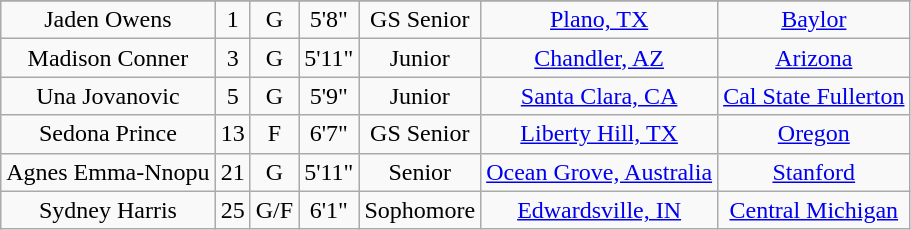<table class="wikitable sortable" style="text-align: center">
<tr align=center>
</tr>
<tr>
<td>Jaden Owens</td>
<td>1</td>
<td>G</td>
<td>5'8"</td>
<td>GS Senior</td>
<td><a href='#'>Plano, TX</a></td>
<td><a href='#'>Baylor</a></td>
</tr>
<tr>
<td>Madison Conner</td>
<td>3</td>
<td>G</td>
<td>5'11"</td>
<td>Junior</td>
<td><a href='#'>Chandler, AZ</a></td>
<td><a href='#'>Arizona</a></td>
</tr>
<tr>
<td>Una Jovanovic</td>
<td>5</td>
<td>G</td>
<td>5'9"</td>
<td>Junior</td>
<td><a href='#'>Santa Clara, CA</a></td>
<td><a href='#'>Cal State Fullerton</a></td>
</tr>
<tr>
<td>Sedona Prince</td>
<td>13</td>
<td>F</td>
<td>6'7"</td>
<td>GS Senior</td>
<td><a href='#'>Liberty Hill, TX</a></td>
<td><a href='#'>Oregon</a></td>
</tr>
<tr>
<td>Agnes Emma-Nnopu</td>
<td>21</td>
<td>G</td>
<td>5'11"</td>
<td>Senior</td>
<td><a href='#'>Ocean Grove, Australia</a></td>
<td><a href='#'>Stanford</a></td>
</tr>
<tr>
<td>Sydney Harris</td>
<td>25</td>
<td>G/F</td>
<td>6'1"</td>
<td>Sophomore</td>
<td><a href='#'>Edwardsville, IN</a></td>
<td><a href='#'>Central Michigan</a></td>
</tr>
</table>
